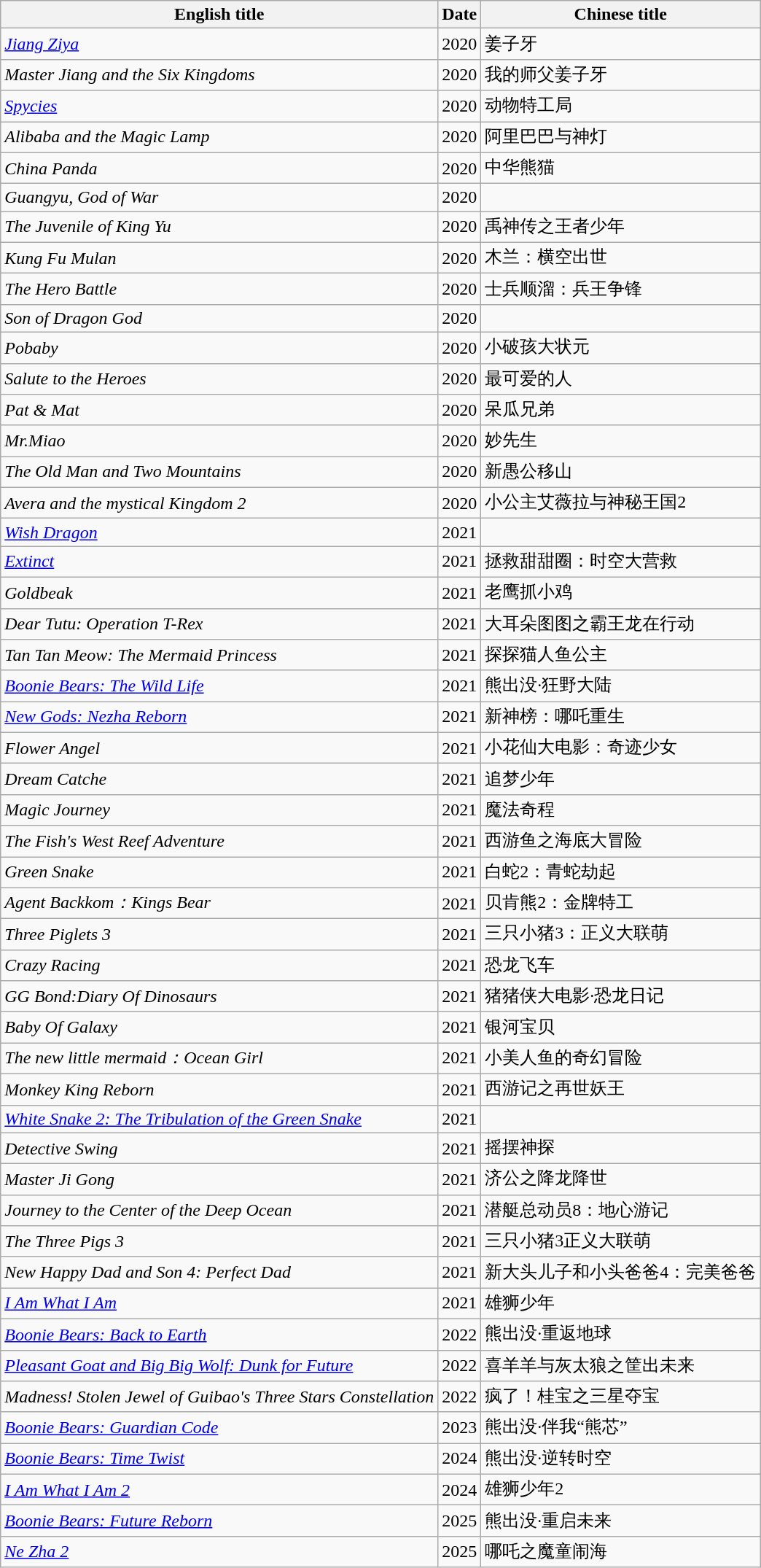<table class="wikitable sortable">
<tr>
<th>English title</th>
<th>Date</th>
<th>Chinese title</th>
</tr>
<tr>
<td><em><a href='#'>Jiang Ziya</a></em></td>
<td>2020</td>
<td>姜子牙</td>
</tr>
<tr>
<td><em>Master Jiang and the Six Kingdoms</em></td>
<td>2020</td>
<td>我的师父姜子牙</td>
</tr>
<tr>
<td><em><a href='#'>Spycies</a></em></td>
<td>2020</td>
<td>动物特工局</td>
</tr>
<tr>
<td><em>Alibaba and the Magic Lamp</em></td>
<td>2020</td>
<td>阿里巴巴与神灯</td>
</tr>
<tr>
<td><em>China Panda</em></td>
<td>2020</td>
<td>中华熊猫</td>
</tr>
<tr>
<td><em>Guangyu, God of War</em></td>
<td>2020</td>
<td></td>
</tr>
<tr>
<td><em>The Juvenile of King Yu</em></td>
<td>2020</td>
<td>禹神传之王者少年</td>
</tr>
<tr>
<td><em>Kung Fu Mulan</em></td>
<td>2020</td>
<td>木兰：横空出世</td>
</tr>
<tr>
<td><em>The Hero Battle</em></td>
<td>2020</td>
<td>士兵顺溜：兵王争锋</td>
</tr>
<tr>
<td><em>Son of Dragon God</em></td>
<td>2020</td>
<td></td>
</tr>
<tr>
<td><em>Pobaby</em></td>
<td>2020</td>
<td>小破孩大状元</td>
</tr>
<tr>
<td><em>Salute to the Heroes</em></td>
<td>2020</td>
<td>最可爱的人</td>
</tr>
<tr>
<td><em>Pat & Mat</em></td>
<td>2020</td>
<td>呆瓜兄弟</td>
</tr>
<tr>
<td><em>Mr.Miao</em></td>
<td>2020</td>
<td>妙先生</td>
</tr>
<tr>
<td><em>The Old Man and Two Mountains</em></td>
<td>2020</td>
<td>新愚公移山</td>
</tr>
<tr>
<td><em>Avera and the mystical Kingdom 2</em></td>
<td>2020</td>
<td>小公主艾薇拉与神秘王国2</td>
</tr>
<tr>
<td><em><a href='#'>Wish Dragon</a></em></td>
<td>2021</td>
<td></td>
</tr>
<tr>
<td><em><a href='#'>Extinct</a></em></td>
<td>2021</td>
<td>拯救甜甜圈：时空大营救</td>
</tr>
<tr>
<td><em>Goldbeak</em></td>
<td>2021</td>
<td>老鹰抓小鸡</td>
</tr>
<tr>
<td><em>Dear Tutu: Operation T-Rex</em></td>
<td>2021</td>
<td>大耳朵图图之霸王龙在行动</td>
</tr>
<tr>
<td><em>Tan Tan Meow: The Mermaid Princess</em></td>
<td>2021</td>
<td>探探猫人鱼公主</td>
</tr>
<tr>
<td><em><a href='#'>Boonie Bears: The Wild Life</a></em></td>
<td>2021</td>
<td>熊出没·狂野大陆</td>
</tr>
<tr>
<td><em><a href='#'>New Gods: Nezha Reborn</a></em></td>
<td>2021</td>
<td>新神榜：哪吒重生</td>
</tr>
<tr>
<td><em>Flower Angel</em></td>
<td>2021</td>
<td>小花仙大电影：奇迹少女</td>
</tr>
<tr>
<td><em>Dream Catche</em></td>
<td>2021</td>
<td>追梦少年</td>
</tr>
<tr>
<td><em>Magic Journey</em></td>
<td>2021</td>
<td>魔法奇程</td>
</tr>
<tr>
<td><em>The Fish's West Reef Adventure</em></td>
<td>2021</td>
<td>西游鱼之海底大冒险</td>
</tr>
<tr>
<td><em>Green Snake</em></td>
<td>2021</td>
<td>白蛇2：青蛇劫起</td>
</tr>
<tr>
<td><em>Agent Backkom：Kings Bear</em></td>
<td>2021</td>
<td>贝肯熊2：金牌特工</td>
</tr>
<tr>
<td><em>Three Piglets 3</em></td>
<td>2021</td>
<td>三只小猪3：正义大联萌</td>
</tr>
<tr>
<td><em>Crazy Racing</em></td>
<td>2021</td>
<td>恐龙飞车</td>
</tr>
<tr>
<td><em>GG Bond:Diary Of Dinosaurs</em></td>
<td>2021</td>
<td>猪猪侠大电影·恐龙日记</td>
</tr>
<tr>
<td><em>Baby Of Galaxy</em></td>
<td>2021</td>
<td>银河宝贝</td>
</tr>
<tr>
<td><em>The new little mermaid：Ocean Girl</em></td>
<td>2021</td>
<td>小美人鱼的奇幻冒险</td>
</tr>
<tr>
<td><em>Monkey King Reborn</em></td>
<td>2021</td>
<td>西游记之再世妖王</td>
</tr>
<tr>
<td><em><a href='#'>White Snake 2: The Tribulation of the Green Snake</a></em></td>
<td>2021</td>
<td></td>
</tr>
<tr>
<td><em>Detective Swing</em></td>
<td>2021</td>
<td>摇摆神探</td>
</tr>
<tr>
<td><em>Master Ji Gong</em></td>
<td>2021</td>
<td>济公之降龙降世</td>
</tr>
<tr>
<td><em>Journey to the Center of the Deep Ocean</em></td>
<td>2021</td>
<td>潜艇总动员8：地心游记</td>
</tr>
<tr>
<td><em>The Three Pigs 3</em></td>
<td>2021</td>
<td>三只小猪3正义大联萌</td>
</tr>
<tr>
<td><em>New Happy Dad and Son 4: Perfect Dad</em></td>
<td>2021</td>
<td>新大头儿子和小头爸爸4：完美爸爸</td>
</tr>
<tr>
<td><em><a href='#'>I Am What I Am</a></em></td>
<td>2021</td>
<td>雄狮少年</td>
</tr>
<tr>
<td><em><a href='#'>Boonie Bears: Back to Earth</a></em></td>
<td>2022</td>
<td>熊出没·重返地球</td>
</tr>
<tr>
<td><em><a href='#'>Pleasant Goat and Big Big Wolf: Dunk for Future</a></em></td>
<td>2022</td>
<td>喜羊羊与灰太狼之筐出未来</td>
</tr>
<tr>
<td><em>Madness! Stolen Jewel of Guibao's Three Stars Constellation</em></td>
<td>2022</td>
<td>疯了！桂宝之三星夺宝</td>
</tr>
<tr>
<td><em><a href='#'>Boonie Bears: Guardian Code</a></em></td>
<td>2023</td>
<td>熊出没·伴我“熊芯”</td>
</tr>
<tr>
<td><em><a href='#'>Boonie Bears: Time Twist</a></em></td>
<td>2024</td>
<td>熊出没·逆转时空</td>
</tr>
<tr>
<td><em><a href='#'>I Am What I Am 2</a></em></td>
<td>2024</td>
<td>雄狮少年2</td>
</tr>
<tr>
<td><em><a href='#'>Boonie Bears: Future Reborn</a></em></td>
<td>2025</td>
<td>熊出没·重启未来</td>
</tr>
<tr>
<td><em><a href='#'>Ne Zha 2</a></em></td>
<td>2025</td>
<td>哪吒之魔童闹海</td>
</tr>
</table>
